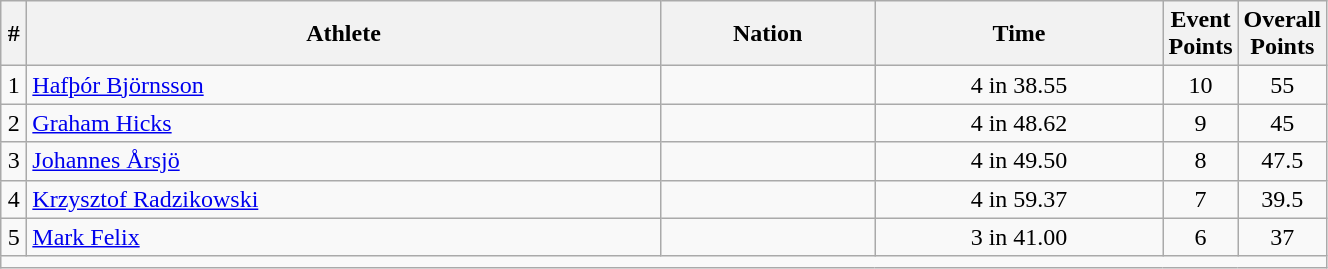<table class="wikitable sortable" style="text-align:center;width: 70%;">
<tr>
<th scope="col" style="width: 10px;">#</th>
<th scope="col">Athlete</th>
<th scope="col">Nation</th>
<th scope="col">Time</th>
<th scope="col" style="width: 10px;">Event Points</th>
<th scope="col" style="width: 10px;">Overall Points</th>
</tr>
<tr>
<td>1</td>
<td align=left><a href='#'>Hafþór Björnsson</a></td>
<td align=left></td>
<td>4 in 38.55</td>
<td>10</td>
<td>55</td>
</tr>
<tr>
<td>2</td>
<td align=left><a href='#'>Graham Hicks</a></td>
<td align=left></td>
<td>4 in 48.62</td>
<td>9</td>
<td>45</td>
</tr>
<tr>
<td>3</td>
<td align=left><a href='#'>Johannes Årsjö</a></td>
<td align=left></td>
<td>4 in 49.50</td>
<td>8</td>
<td>47.5</td>
</tr>
<tr>
<td>4</td>
<td align=left><a href='#'>Krzysztof Radzikowski</a></td>
<td align=left></td>
<td>4 in 59.37</td>
<td>7</td>
<td>39.5</td>
</tr>
<tr>
<td>5</td>
<td align=left><a href='#'>Mark Felix</a></td>
<td align=left></td>
<td>3 in 41.00</td>
<td>6</td>
<td>37</td>
</tr>
<tr class="sortbottom">
<td colspan="6"></td>
</tr>
</table>
